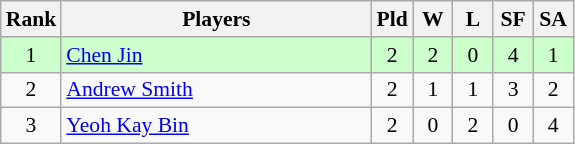<table class="wikitable" style="font-size:90%; text-align:center">
<tr>
<th width="20">Rank</th>
<th width="200">Players</th>
<th width="20">Pld</th>
<th width="20">W</th>
<th width="20">L</th>
<th width="20">SF</th>
<th width="20">SA</th>
</tr>
<tr bgcolor="#ccffcc">
<td>1</td>
<td align="left"> <a href='#'>Chen Jin</a></td>
<td>2</td>
<td>2</td>
<td>0</td>
<td>4</td>
<td>1</td>
</tr>
<tr>
<td>2</td>
<td align="left"> <a href='#'>Andrew Smith</a></td>
<td>2</td>
<td>1</td>
<td>1</td>
<td>3</td>
<td>2</td>
</tr>
<tr>
<td>3</td>
<td align="left"> <a href='#'>Yeoh Kay Bin</a></td>
<td>2</td>
<td>0</td>
<td>2</td>
<td>0</td>
<td>4</td>
</tr>
</table>
